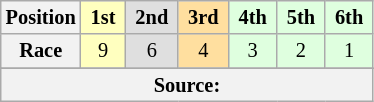<table class="wikitable" style="font-size: 85%; text-align:center">
<tr>
<th>Position</th>
<th style="background-color:#ffffbf"> 1st </th>
<th style="background-color:#dfdfdf"> 2nd </th>
<th style="background-color:#ffdf9f"> 3rd </th>
<th style="background-color:#dfffdf"> 4th </th>
<th style="background-color:#dfffdf"> 5th </th>
<th style="background-color:#dfffdf"> 6th </th>
</tr>
<tr>
<th>Race</th>
<td style="background-color:#ffffbf">9</td>
<td style="background-color:#dfdfdf">6</td>
<td style="background-color:#ffdf9f">4</td>
<td style="background-color:#dfffdf">3</td>
<td style="background-color:#dfffdf">2</td>
<td style="background-color:#dfffdf">1</td>
</tr>
<tr>
</tr>
<tr class="sortbottom">
<th colspan="7">Source:</th>
</tr>
</table>
